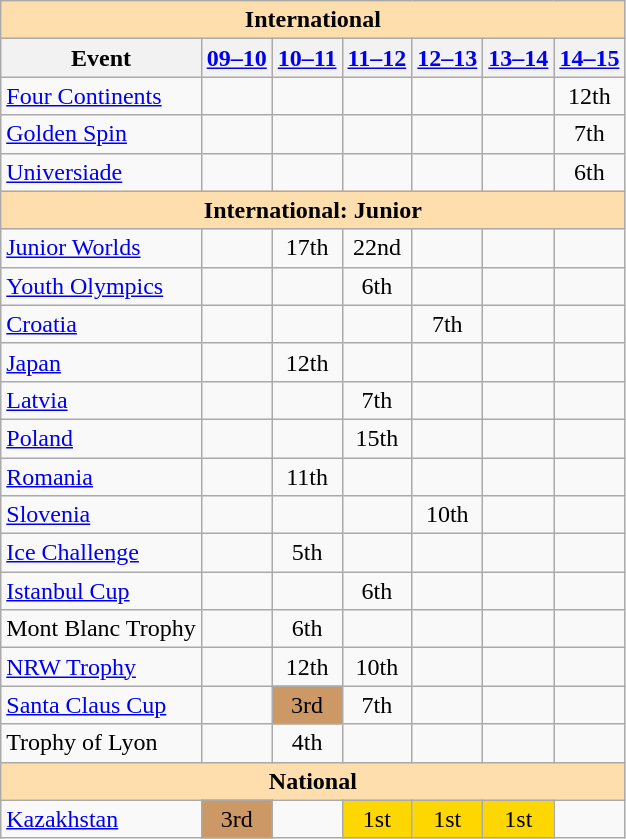<table class="wikitable" style="text-align:center">
<tr>
<th style="background-color: #ffdead; " colspan=7 align=center>International</th>
</tr>
<tr>
<th>Event</th>
<th><a href='#'>09–10</a></th>
<th><a href='#'>10–11</a></th>
<th><a href='#'>11–12</a></th>
<th><a href='#'>12–13</a></th>
<th><a href='#'>13–14</a></th>
<th><a href='#'>14–15</a></th>
</tr>
<tr>
<td align=left><a href='#'>Four Continents</a></td>
<td></td>
<td></td>
<td></td>
<td></td>
<td></td>
<td>12th</td>
</tr>
<tr>
<td align=left> <a href='#'>Golden Spin</a></td>
<td></td>
<td></td>
<td></td>
<td></td>
<td></td>
<td>7th</td>
</tr>
<tr>
<td align=left><a href='#'>Universiade</a></td>
<td></td>
<td></td>
<td></td>
<td></td>
<td></td>
<td>6th</td>
</tr>
<tr>
<th style="background-color: #ffdead; " colspan=7 align=center>International: Junior</th>
</tr>
<tr>
<td align=left><a href='#'>Junior Worlds</a></td>
<td></td>
<td>17th</td>
<td>22nd</td>
<td></td>
<td></td>
<td></td>
</tr>
<tr>
<td align=left><a href='#'>Youth Olympics</a></td>
<td></td>
<td></td>
<td>6th</td>
<td></td>
<td></td>
<td></td>
</tr>
<tr>
<td align=left> <a href='#'>Croatia</a></td>
<td></td>
<td></td>
<td></td>
<td>7th</td>
<td></td>
<td></td>
</tr>
<tr>
<td align=left> <a href='#'>Japan</a></td>
<td></td>
<td>12th</td>
<td></td>
<td></td>
<td></td>
<td></td>
</tr>
<tr>
<td align=left> <a href='#'>Latvia</a></td>
<td></td>
<td></td>
<td>7th</td>
<td></td>
<td></td>
<td></td>
</tr>
<tr>
<td align=left> <a href='#'>Poland</a></td>
<td></td>
<td></td>
<td>15th</td>
<td></td>
<td></td>
<td></td>
</tr>
<tr>
<td align=left> <a href='#'>Romania</a></td>
<td></td>
<td>11th</td>
<td></td>
<td></td>
<td></td>
<td></td>
</tr>
<tr>
<td align=left> <a href='#'>Slovenia</a></td>
<td></td>
<td></td>
<td></td>
<td>10th</td>
<td></td>
<td></td>
</tr>
<tr>
<td align=left><a href='#'>Ice Challenge</a></td>
<td></td>
<td>5th</td>
<td></td>
<td></td>
<td></td>
<td></td>
</tr>
<tr>
<td align=left><a href='#'>Istanbul Cup</a></td>
<td></td>
<td></td>
<td>6th</td>
<td></td>
<td></td>
<td></td>
</tr>
<tr>
<td align=left>Mont Blanc Trophy</td>
<td></td>
<td>6th</td>
<td></td>
<td></td>
<td></td>
<td></td>
</tr>
<tr>
<td align=left><a href='#'>NRW Trophy</a></td>
<td></td>
<td>12th</td>
<td>10th</td>
<td></td>
<td></td>
<td></td>
</tr>
<tr>
<td align=left><a href='#'>Santa Claus Cup</a></td>
<td></td>
<td bgcolor=cc9966>3rd</td>
<td>7th</td>
<td></td>
<td></td>
<td></td>
</tr>
<tr>
<td align=left>Trophy of Lyon</td>
<td></td>
<td>4th</td>
<td></td>
<td></td>
<td></td>
<td></td>
</tr>
<tr>
<th style="background-color: #ffdead; " colspan=7 align=center>National</th>
</tr>
<tr>
<td align=left><a href='#'>Kazakhstan</a></td>
<td bgcolor=cc9966>3rd</td>
<td></td>
<td bgcolor=gold>1st</td>
<td bgcolor=gold>1st</td>
<td bgcolor=gold>1st</td>
<td></td>
</tr>
</table>
